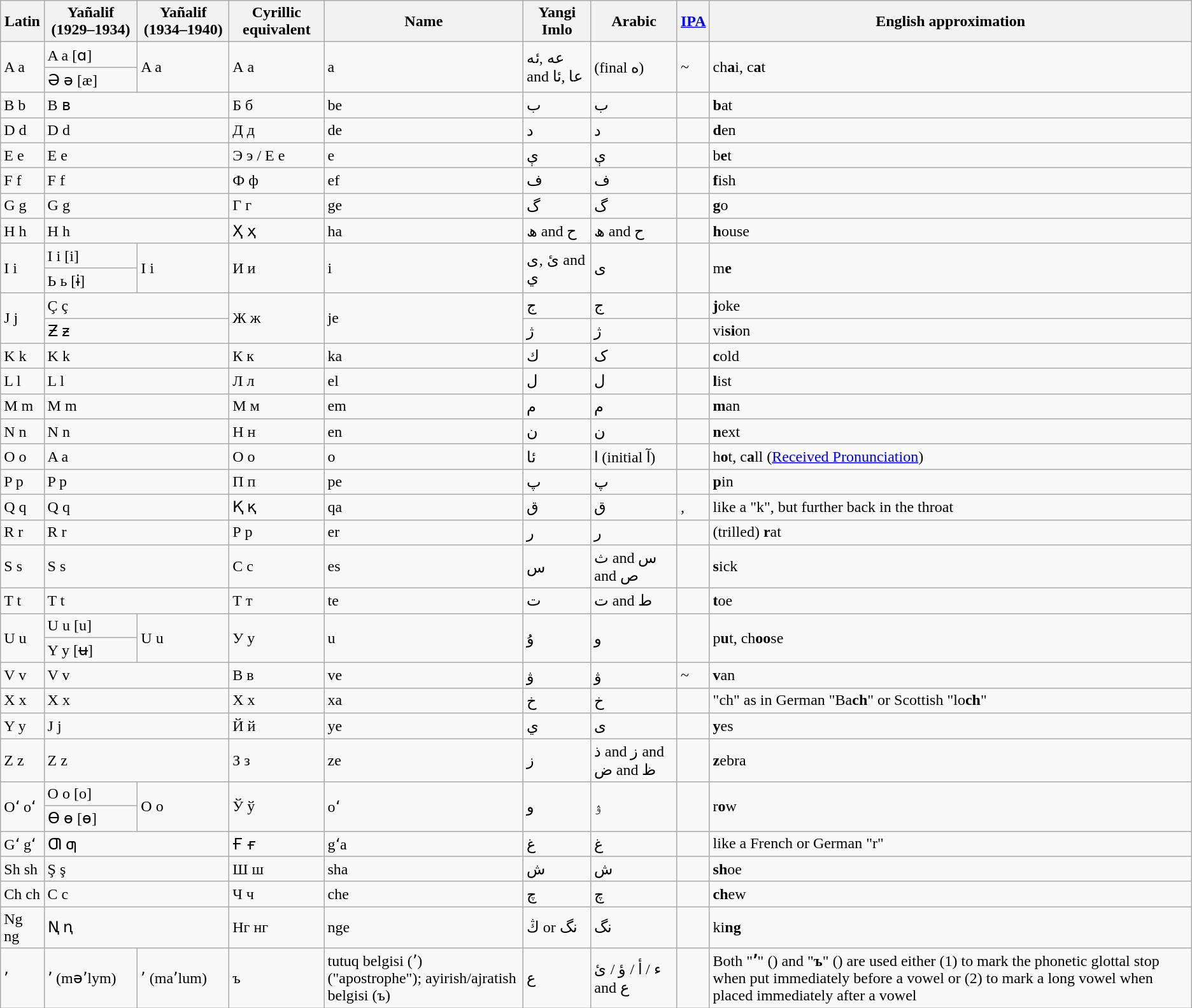<table class="wikitable sortable">
<tr>
<th>Latin</th>
<th>Yañalif (1929–1934)</th>
<th>Yañalif (1934–1940)</th>
<th>Cyrillic equivalent</th>
<th>Name</th>
<th>Yangi Imlo</th>
<th>Arabic</th>
<th><a href='#'>IPA</a></th>
<th>English approximation</th>
</tr>
<tr>
<td rowspan="2">A a</td>
<td>A a [ɑ]</td>
<td rowspan="2">A a</td>
<td rowspan="2">А а</td>
<td rowspan="2">a</td>
<td rowspan="2">عە ,ئە and عا ,ئا</td>
<td rowspan="2">(final ه)</td>
<td rowspan="2">~</td>
<td rowspan="2">ch<strong>a</strong>i, c<strong>a</strong>t</td>
</tr>
<tr>
<td>Ə ə [æ]</td>
</tr>
<tr>
<td>B b</td>
<td colspan="2">B ʙ</td>
<td>Б б</td>
<td>be</td>
<td>ب</td>
<td>ب</td>
<td></td>
<td align="left"><strong>b</strong>at</td>
</tr>
<tr>
<td>D d</td>
<td colspan="2">D d</td>
<td>Д д</td>
<td>de</td>
<td>د</td>
<td>د</td>
<td></td>
<td align="left"><strong>d</strong>en</td>
</tr>
<tr>
<td>E e</td>
<td colspan="2">E e</td>
<td>Э э / Е е</td>
<td>e</td>
<td>ې</td>
<td>ې</td>
<td></td>
<td align="left">b<strong>e</strong>t</td>
</tr>
<tr>
<td>F f</td>
<td colspan="2">F f</td>
<td>Ф ф</td>
<td>ef</td>
<td>ف</td>
<td>ف</td>
<td></td>
<td align="left"><strong>f</strong>ish</td>
</tr>
<tr>
<td>G g</td>
<td colspan="2">G g</td>
<td>Г г</td>
<td>ge</td>
<td>گ</td>
<td>گ</td>
<td></td>
<td align="left"><strong>g</strong>o</td>
</tr>
<tr>
<td>H h</td>
<td colspan="2">H h</td>
<td>Ҳ ҳ</td>
<td>ha</td>
<td>ھ and ح</td>
<td>ھ and ح</td>
<td></td>
<td align="left"><strong>h</strong>ouse</td>
</tr>
<tr>
<td rowspan="2">I i</td>
<td>I i [i]</td>
<td rowspan="2">I i</td>
<td rowspan="2">И и</td>
<td rowspan="2">i</td>
<td rowspan="2">ئ ,ى and ي</td>
<td rowspan="2">ی</td>
<td rowspan="2"></td>
<td rowspan="2">m<strong>e</strong></td>
</tr>
<tr>
<td>Ь ь [ɨ]</td>
</tr>
<tr>
<td rowspan="2">J j</td>
<td colspan="2">Ç ç</td>
<td rowspan="2">Ж ж</td>
<td rowspan="2">je</td>
<td>ج</td>
<td>ج</td>
<td></td>
<td align="left"><strong>j</strong>oke</td>
</tr>
<tr>
<td colspan="2">Ƶ ƶ</td>
<td>ژ</td>
<td>ژ</td>
<td></td>
<td>vi<strong>si</strong>on</td>
</tr>
<tr>
<td>K k</td>
<td colspan="2">K k</td>
<td>К к</td>
<td>ka</td>
<td>ك</td>
<td>ک</td>
<td></td>
<td align="left"><strong>c</strong>old</td>
</tr>
<tr>
<td>L l</td>
<td colspan="2">L l</td>
<td>Л л</td>
<td>el</td>
<td>ل</td>
<td>ل</td>
<td></td>
<td align="left"><strong>l</strong>ist</td>
</tr>
<tr>
<td>M m</td>
<td colspan="2">M m</td>
<td>М м</td>
<td>em</td>
<td>م</td>
<td>م</td>
<td></td>
<td align="left"><strong>m</strong>an</td>
</tr>
<tr>
<td>N n</td>
<td colspan="2">N n</td>
<td>Н н</td>
<td>en</td>
<td>ن</td>
<td>ن</td>
<td></td>
<td align="left"><strong>n</strong>ext</td>
</tr>
<tr>
<td>O o</td>
<td colspan="2">A a</td>
<td>О о</td>
<td>o</td>
<td>ئا</td>
<td>ا (initial آ)</td>
<td></td>
<td align="left">h<strong>o</strong>t, c<strong>a</strong>ll (<a href='#'>Received Pronunciation</a>)</td>
</tr>
<tr>
<td>P p</td>
<td colspan="2">P p</td>
<td>П п</td>
<td>pe</td>
<td>پ</td>
<td>پ</td>
<td></td>
<td align="left"><strong>p</strong>in</td>
</tr>
<tr>
<td>Q q</td>
<td colspan="2">Q q</td>
<td>Қ қ</td>
<td>qa</td>
<td>ق</td>
<td>ق</td>
<td>, </td>
<td align="left">like a "k", but further back in the throat</td>
</tr>
<tr>
<td>R r</td>
<td colspan="2">R r</td>
<td>Р р</td>
<td>er</td>
<td>ر</td>
<td>ر</td>
<td></td>
<td align="left">(trilled) <strong>r</strong>at</td>
</tr>
<tr>
<td>S s</td>
<td colspan="2">S s</td>
<td>С с</td>
<td>es</td>
<td>س</td>
<td>ث and س and ص</td>
<td></td>
<td align="left"><strong>s</strong>ick</td>
</tr>
<tr>
<td>T t</td>
<td colspan="2">T t</td>
<td>Т т</td>
<td>te</td>
<td>ت</td>
<td>ت and ط</td>
<td></td>
<td align="left"><strong>t</strong>oe</td>
</tr>
<tr>
<td rowspan="2">U u</td>
<td>U u [u]</td>
<td rowspan="2">U u</td>
<td rowspan="2">У у</td>
<td rowspan="2">u</td>
<td rowspan="2">ۇ</td>
<td rowspan="2">و</td>
<td rowspan="2"></td>
<td rowspan="2">p<strong>u</strong>t, ch<strong>oo</strong>se</td>
</tr>
<tr>
<td>Y y [ʉ]</td>
</tr>
<tr>
<td>V v</td>
<td colspan="2">V v</td>
<td>В в</td>
<td>ve</td>
<td>ۋ</td>
<td>ۋ</td>
<td>~</td>
<td align="left"><strong>v</strong>an</td>
</tr>
<tr>
<td>X x</td>
<td colspan="2">X x</td>
<td>Х х</td>
<td>xa</td>
<td>خ</td>
<td>خ</td>
<td></td>
<td align="left">"ch" as in German "Ba<strong>ch</strong>" or Scottish "lo<strong>ch</strong>"</td>
</tr>
<tr>
<td>Y y</td>
<td colspan="2">J j</td>
<td>Й й</td>
<td>ye</td>
<td>ي</td>
<td>ی</td>
<td></td>
<td align="left"><strong>y</strong>es</td>
</tr>
<tr>
<td>Z z</td>
<td colspan="2">Z z</td>
<td>З з</td>
<td>ze</td>
<td>ز</td>
<td>ذ and ز and ض and ظ</td>
<td></td>
<td align="left"><strong>z</strong>ebra</td>
</tr>
<tr>
<td rowspan="2">Oʻ oʻ</td>
<td>O o [o]</td>
<td rowspan="2">O o</td>
<td rowspan="2">Ў ў</td>
<td rowspan="2">oʻ</td>
<td rowspan="2">و</td>
<td rowspan="2">ۉ</td>
<td rowspan="2"></td>
<td rowspan="2">r<strong>o</strong>w</td>
</tr>
<tr>
<td>Ө ө [ɵ]</td>
</tr>
<tr>
<td>Gʻ gʻ</td>
<td colspan="2">Ƣ ƣ</td>
<td>Ғ ғ</td>
<td>gʻa</td>
<td>غ</td>
<td>غ</td>
<td></td>
<td align="left">like a French or German "r"</td>
</tr>
<tr>
<td>Sh sh</td>
<td colspan="2">Ş ş</td>
<td>Ш ш</td>
<td>sha</td>
<td>ش</td>
<td>ش</td>
<td></td>
<td align="left"><strong>sh</strong>oe</td>
</tr>
<tr>
<td>Ch ch</td>
<td colspan="2">C c</td>
<td>Ч ч</td>
<td>che</td>
<td>چ</td>
<td>چ</td>
<td></td>
<td align="left"><strong>ch</strong>ew</td>
</tr>
<tr>
<td>Ng ng</td>
<td colspan="2">Ꞑ ꞑ</td>
<td>Нг нг</td>
<td>nge</td>
<td>ڭ or نگ</td>
<td>نگ</td>
<td></td>
<td align="left">ki<strong>ng</strong></td>
</tr>
<tr>
<td>ʼ</td>
<td>ʼ (məʼlym)</td>
<td>ʼ (maʼlum)</td>
<td>ъ</td>
<td>tutuq belgisi (ʼ) ("apostrophe"); ayirish/ajratish belgisi (ъ)</td>
<td>ع</td>
<td>ء / أ / ؤ / ئ and ع</td>
<td></td>
<td align="left">Both "<strong>ʼ</strong>" () and "<strong>ъ</strong>" () are used either (1) to mark the phonetic glottal stop when put immediately before a vowel or (2) to mark a long vowel when placed immediately after a vowel </td>
</tr>
</table>
